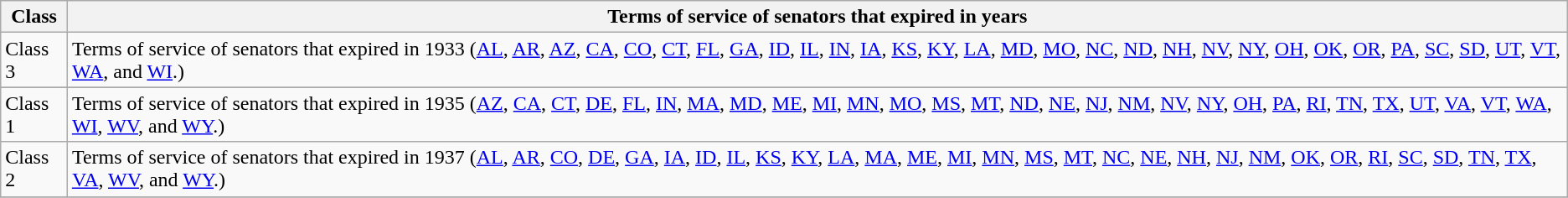<table class="wikitable sortable">
<tr valign=bottom>
<th>Class</th>
<th>Terms of service of senators that expired in years</th>
</tr>
<tr>
<td>Class 3</td>
<td>Terms of service of senators that expired in 1933 (<a href='#'>AL</a>, <a href='#'>AR</a>, <a href='#'>AZ</a>, <a href='#'>CA</a>, <a href='#'>CO</a>, <a href='#'>CT</a>, <a href='#'>FL</a>, <a href='#'>GA</a>, <a href='#'>ID</a>, <a href='#'>IL</a>, <a href='#'>IN</a>, <a href='#'>IA</a>, <a href='#'>KS</a>, <a href='#'>KY</a>, <a href='#'>LA</a>, <a href='#'>MD</a>, <a href='#'>MO</a>, <a href='#'>NC</a>, <a href='#'>ND</a>, <a href='#'>NH</a>, <a href='#'>NV</a>, <a href='#'>NY</a>, <a href='#'>OH</a>, <a href='#'>OK</a>, <a href='#'>OR</a>, <a href='#'>PA</a>, <a href='#'>SC</a>, <a href='#'>SD</a>, <a href='#'>UT</a>, <a href='#'>VT</a>, <a href='#'>WA</a>, and <a href='#'>WI</a>.)</td>
</tr>
<tr>
</tr>
<tr>
<td>Class 1</td>
<td>Terms of service of senators that expired in 1935 (<a href='#'>AZ</a>, <a href='#'>CA</a>, <a href='#'>CT</a>, <a href='#'>DE</a>, <a href='#'>FL</a>, <a href='#'>IN</a>, <a href='#'>MA</a>, <a href='#'>MD</a>, <a href='#'>ME</a>,  <a href='#'>MI</a>, <a href='#'>MN</a>, <a href='#'>MO</a>, <a href='#'>MS</a>, <a href='#'>MT</a>, <a href='#'>ND</a>, <a href='#'>NE</a>, <a href='#'>NJ</a>, <a href='#'>NM</a>, <a href='#'>NV</a>, <a href='#'>NY</a>, <a href='#'>OH</a>, <a href='#'>PA</a>, <a href='#'>RI</a>, <a href='#'>TN</a>, <a href='#'>TX</a>, <a href='#'>UT</a>, <a href='#'>VA</a>, <a href='#'>VT</a>, <a href='#'>WA</a>, <a href='#'>WI</a>, <a href='#'>WV</a>, and <a href='#'>WY</a>.)</td>
</tr>
<tr>
<td>Class 2</td>
<td>Terms of service of senators that expired in 1937 (<a href='#'>AL</a>, <a href='#'>AR</a>, <a href='#'>CO</a>, <a href='#'>DE</a>, <a href='#'>GA</a>, <a href='#'>IA</a>, <a href='#'>ID</a>, <a href='#'>IL</a>, <a href='#'>KS</a>, <a href='#'>KY</a>, <a href='#'>LA</a>, <a href='#'>MA</a>, <a href='#'>ME</a>, <a href='#'>MI</a>, <a href='#'>MN</a>, <a href='#'>MS</a>, <a href='#'>MT</a>, <a href='#'>NC</a>, <a href='#'>NE</a>, <a href='#'>NH</a>, <a href='#'>NJ</a>, <a href='#'>NM</a>, <a href='#'>OK</a>, <a href='#'>OR</a>, <a href='#'>RI</a>, <a href='#'>SC</a>, <a href='#'>SD</a>, <a href='#'>TN</a>, <a href='#'>TX</a>, <a href='#'>VA</a>, <a href='#'>WV</a>, and <a href='#'>WY</a>.)</td>
</tr>
<tr>
</tr>
</table>
